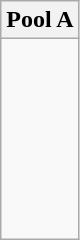<table class="wikitable">
<tr>
<th>Pool A</th>
</tr>
<tr>
<td><br> <br>
 <br>
 <br>
 <br>
 <br>
 <br></td>
</tr>
</table>
